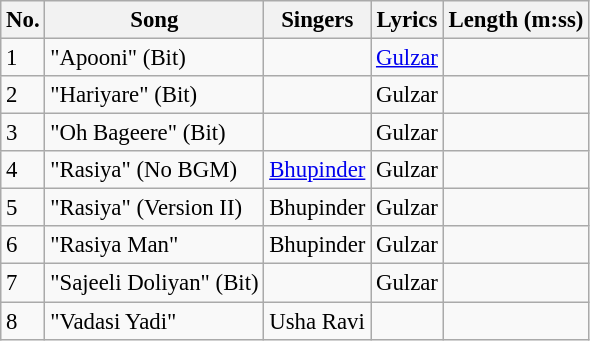<table class="wikitable" style="font-size:95%;">
<tr>
<th>No.</th>
<th>Song</th>
<th>Singers</th>
<th>Lyrics</th>
<th>Length (m:ss)</th>
</tr>
<tr>
<td>1</td>
<td>"Apooni" (Bit)</td>
<td></td>
<td><a href='#'>Gulzar</a></td>
<td></td>
</tr>
<tr>
<td>2</td>
<td>"Hariyare" (Bit)</td>
<td></td>
<td>Gulzar</td>
<td></td>
</tr>
<tr>
<td>3</td>
<td>"Oh Bageere" (Bit)</td>
<td></td>
<td>Gulzar</td>
<td></td>
</tr>
<tr>
<td>4</td>
<td>"Rasiya" (No BGM)</td>
<td><a href='#'>Bhupinder</a></td>
<td>Gulzar</td>
<td></td>
</tr>
<tr>
<td>5</td>
<td>"Rasiya" (Version II)</td>
<td>Bhupinder</td>
<td>Gulzar</td>
<td></td>
</tr>
<tr>
<td>6</td>
<td>"Rasiya Man"</td>
<td>Bhupinder</td>
<td>Gulzar</td>
<td></td>
</tr>
<tr>
<td>7</td>
<td>"Sajeeli Doliyan" (Bit)</td>
<td></td>
<td>Gulzar</td>
<td></td>
</tr>
<tr>
<td>8</td>
<td>"Vadasi Yadi"</td>
<td>Usha Ravi</td>
<td></td>
<td></td>
</tr>
</table>
